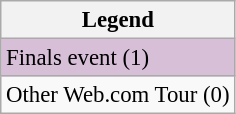<table class="wikitable" style="font-size:95%;">
<tr>
<th>Legend</th>
</tr>
<tr style="background:#D8BFD8;">
<td>Finals event (1)</td>
</tr>
<tr>
<td>Other Web.com Tour (0)</td>
</tr>
</table>
